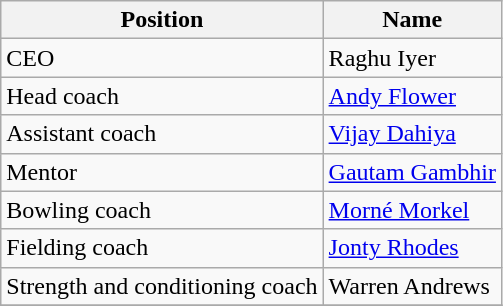<table class="wikitable">
<tr>
<th>Position</th>
<th>Name</th>
</tr>
<tr>
<td>CEO</td>
<td>Raghu Iyer</td>
</tr>
<tr>
<td>Head coach</td>
<td><a href='#'>Andy Flower</a></td>
</tr>
<tr>
<td>Assistant coach</td>
<td><a href='#'>Vijay Dahiya</a></td>
</tr>
<tr>
<td>Mentor</td>
<td><a href='#'>Gautam Gambhir</a></td>
</tr>
<tr>
<td>Bowling coach</td>
<td><a href='#'>Morné Morkel</a></td>
</tr>
<tr>
<td>Fielding coach</td>
<td><a href='#'>Jonty Rhodes</a></td>
</tr>
<tr>
<td>Strength and conditioning coach</td>
<td>Warren Andrews</td>
</tr>
<tr>
</tr>
</table>
